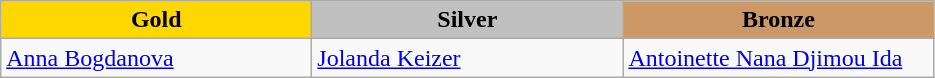<table class="wikitable" style="text-align:left">
<tr align="center">
<td width=200 bgcolor=gold><strong>Gold</strong></td>
<td width=200 bgcolor=silver><strong>Silver</strong></td>
<td width=200 bgcolor=CC9966><strong>Bronze</strong></td>
</tr>
<tr>
<td><a href='#'>Anna Bogdanova</a><br><em></em></td>
<td><a href='#'>Jolanda Keizer</a><br><em></em></td>
<td><a href='#'>Antoinette Nana Djimou Ida</a><br><em></em></td>
</tr>
</table>
